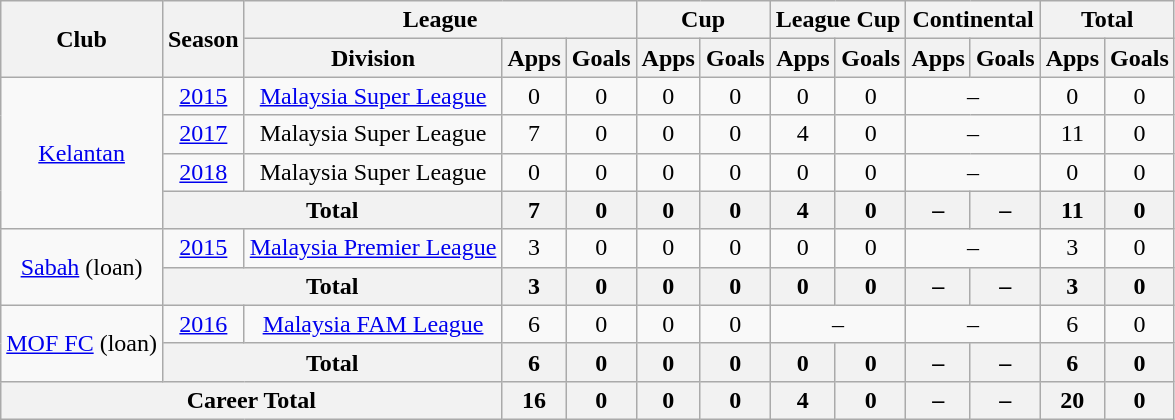<table class=wikitable style="text-align:center">
<tr>
<th rowspan=2>Club</th>
<th rowspan=2>Season</th>
<th colspan=3>League</th>
<th colspan=2>Cup</th>
<th colspan=2>League Cup</th>
<th colspan=2>Continental</th>
<th colspan=2>Total</th>
</tr>
<tr>
<th>Division</th>
<th>Apps</th>
<th>Goals</th>
<th>Apps</th>
<th>Goals</th>
<th>Apps</th>
<th>Goals</th>
<th>Apps</th>
<th>Goals</th>
<th>Apps</th>
<th>Goals</th>
</tr>
<tr>
<td rowspan="4"><a href='#'>Kelantan</a></td>
<td><a href='#'>2015</a></td>
<td><a href='#'>Malaysia Super League</a></td>
<td>0</td>
<td>0</td>
<td>0</td>
<td>0</td>
<td>0</td>
<td>0</td>
<td colspan="2">–</td>
<td>0</td>
<td>0</td>
</tr>
<tr>
<td><a href='#'>2017</a></td>
<td>Malaysia Super League</td>
<td>7</td>
<td>0</td>
<td>0</td>
<td>0</td>
<td>4</td>
<td>0</td>
<td colspan="2">–</td>
<td>11</td>
<td>0</td>
</tr>
<tr>
<td><a href='#'>2018</a></td>
<td>Malaysia Super League</td>
<td>0</td>
<td>0</td>
<td>0</td>
<td>0</td>
<td>0</td>
<td>0</td>
<td colspan="2">–</td>
<td>0</td>
<td>0</td>
</tr>
<tr>
<th colspan="2">Total</th>
<th>7</th>
<th>0</th>
<th>0</th>
<th>0</th>
<th>4</th>
<th>0</th>
<th>–</th>
<th>–</th>
<th>11</th>
<th>0</th>
</tr>
<tr>
<td rowspan="2"><a href='#'>Sabah</a> (loan)</td>
<td><a href='#'>2015</a></td>
<td><a href='#'>Malaysia Premier League</a></td>
<td>3</td>
<td>0</td>
<td>0</td>
<td>0</td>
<td>0</td>
<td>0</td>
<td colspan="2">–</td>
<td>3</td>
<td>0</td>
</tr>
<tr>
<th colspan="2">Total</th>
<th>3</th>
<th>0</th>
<th>0</th>
<th>0</th>
<th>0</th>
<th>0</th>
<th>–</th>
<th>–</th>
<th>3</th>
<th>0</th>
</tr>
<tr>
<td rowspan="2"><a href='#'>MOF FC</a> (loan)</td>
<td><a href='#'>2016</a></td>
<td><a href='#'>Malaysia FAM League</a></td>
<td>6</td>
<td>0</td>
<td>0</td>
<td>0</td>
<td colspan="2">–</td>
<td colspan="2">–</td>
<td>6</td>
<td>0</td>
</tr>
<tr>
<th colspan="2">Total</th>
<th>6</th>
<th>0</th>
<th>0</th>
<th>0</th>
<th>0</th>
<th>0</th>
<th>–</th>
<th>–</th>
<th>6</th>
<th>0</th>
</tr>
<tr>
<th colspan="3">Career Total</th>
<th>16</th>
<th>0</th>
<th>0</th>
<th>0</th>
<th>4</th>
<th>0</th>
<th>–</th>
<th>–</th>
<th>20</th>
<th>0</th>
</tr>
</table>
